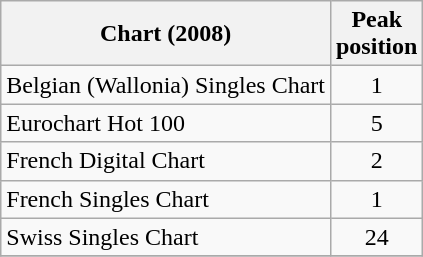<table class="wikitable sortable">
<tr>
<th>Chart (2008)</th>
<th>Peak<br>position</th>
</tr>
<tr>
<td>Belgian (Wallonia) Singles Chart</td>
<td align="center">1</td>
</tr>
<tr>
<td>Eurochart Hot 100</td>
<td align="center">5</td>
</tr>
<tr>
<td>French Digital Chart</td>
<td align="center">2</td>
</tr>
<tr>
<td>French Singles Chart</td>
<td align="center">1</td>
</tr>
<tr>
<td>Swiss Singles Chart</td>
<td align="center">24</td>
</tr>
<tr>
</tr>
</table>
